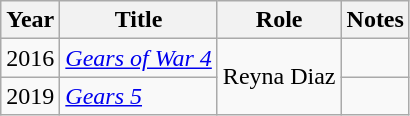<table class="wikitable sortable">
<tr>
<th>Year</th>
<th>Title</th>
<th>Role</th>
<th class="unsortable">Notes</th>
</tr>
<tr>
<td>2016</td>
<td><em><a href='#'>Gears of War 4</a></em></td>
<td rowspan=2>Reyna Diaz</td>
<td></td>
</tr>
<tr>
<td>2019</td>
<td><em><a href='#'>Gears 5</a></em></td>
<td></td>
</tr>
</table>
